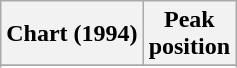<table class="wikitable sortable plainrowheaders" style="text-align:center">
<tr>
<th scope="col">Chart (1994)</th>
<th scope="col">Peak<br>position</th>
</tr>
<tr>
</tr>
<tr>
</tr>
<tr>
</tr>
</table>
